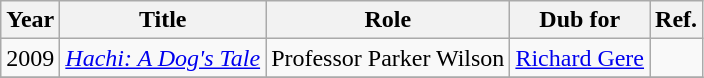<table class="wikitable">
<tr>
<th>Year</th>
<th>Title</th>
<th>Role</th>
<th>Dub for</th>
<th>Ref.</th>
</tr>
<tr>
<td>2009</td>
<td><em><a href='#'>Hachi: A Dog's Tale</a></em></td>
<td>Professor Parker Wilson</td>
<td><a href='#'>Richard Gere</a></td>
<td></td>
</tr>
<tr>
</tr>
</table>
